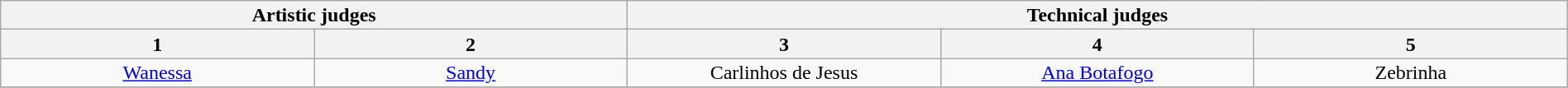<table class="wikitable" style="font-size:100%; line-height:16px; text-align:center" width="100%">
<tr>
<th colspan=2>Artistic judges</th>
<th colspan=3>Technical judges</th>
</tr>
<tr>
<th width="20.0%">1</th>
<th width="20.0%">2</th>
<th width="20.0%">3</th>
<th width="20.0%">4</th>
<th width="20.0%">5</th>
</tr>
<tr>
<td><a href='#'>Wanessa</a></td>
<td><a href='#'>Sandy</a></td>
<td>Carlinhos de Jesus</td>
<td><a href='#'>Ana Botafogo</a></td>
<td>Zebrinha</td>
</tr>
<tr>
</tr>
</table>
